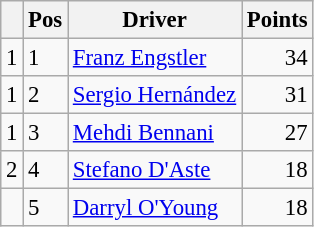<table class="wikitable" style="font-size: 95%;">
<tr>
<th></th>
<th>Pos</th>
<th>Driver</th>
<th>Points</th>
</tr>
<tr>
<td align="left"> 1</td>
<td>1</td>
<td> <a href='#'>Franz Engstler</a></td>
<td align="right">34</td>
</tr>
<tr>
<td align="left"> 1</td>
<td>2</td>
<td> <a href='#'>Sergio Hernández</a></td>
<td align="right">31</td>
</tr>
<tr>
<td align="left"> 1</td>
<td>3</td>
<td> <a href='#'>Mehdi Bennani</a></td>
<td align="right">27</td>
</tr>
<tr>
<td align="left"> 2</td>
<td>4</td>
<td> <a href='#'>Stefano D'Aste</a></td>
<td align="right">18</td>
</tr>
<tr>
<td align="left"></td>
<td>5</td>
<td> <a href='#'>Darryl O'Young</a></td>
<td align="right">18</td>
</tr>
</table>
